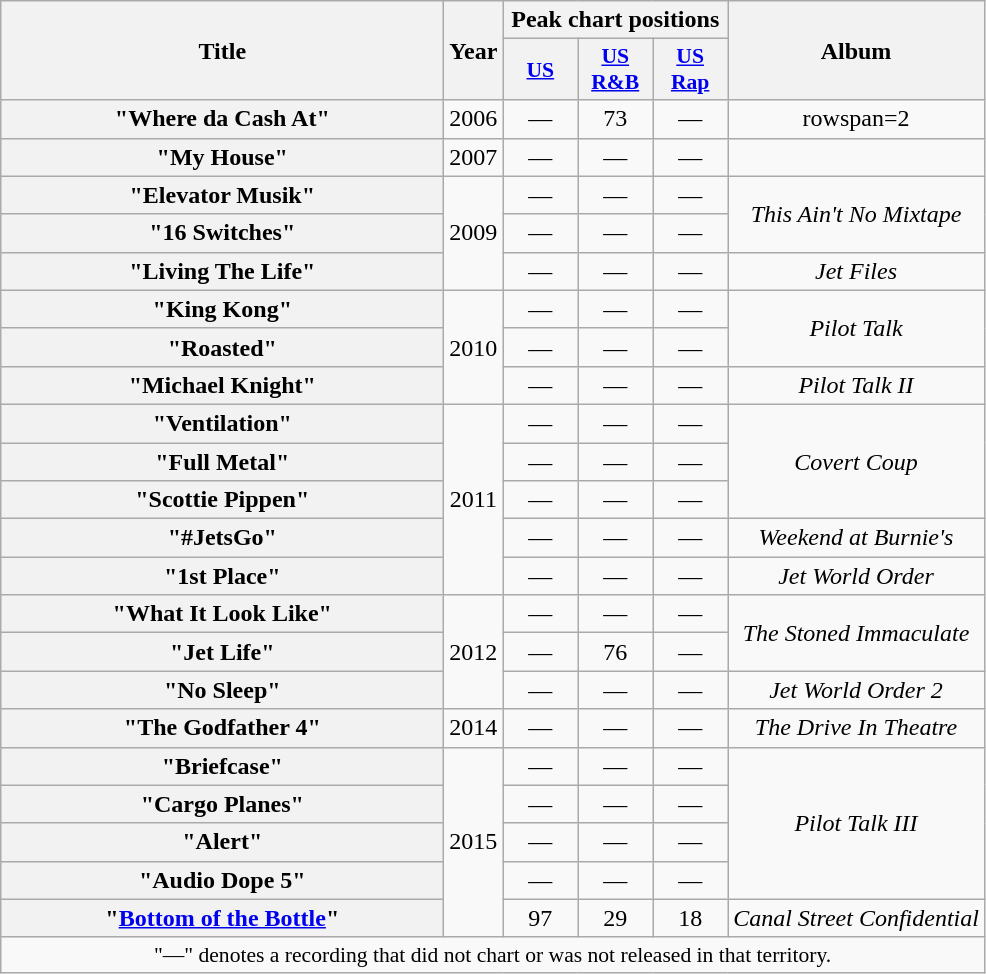<table class="wikitable plainrowheaders" style="text-align:center;">
<tr>
<th scope="col" rowspan="2" style="width:18em;">Title</th>
<th scope="col" rowspan="2">Year</th>
<th scope="col" colspan="3">Peak chart positions</th>
<th scope="col" rowspan="2">Album</th>
</tr>
<tr>
<th scope="col" style="width:3em;font-size:90%;"><a href='#'>US</a><br></th>
<th scope="col" style="width:3em;font-size:90%;"><a href='#'>US R&B</a><br></th>
<th scope="col" style="width:3em;font-size:90%;"><a href='#'>US Rap</a><br></th>
</tr>
<tr>
<th scope="row">"Where da Cash At"<br></th>
<td>2006</td>
<td>—</td>
<td>73</td>
<td>—</td>
<td>rowspan=2 </td>
</tr>
<tr>
<th scope="row">"My House"<br></th>
<td>2007</td>
<td>—</td>
<td>—</td>
<td>—</td>
</tr>
<tr>
<th scope="row">"Elevator Musik"</th>
<td rowspan="3">2009</td>
<td>—</td>
<td>—</td>
<td>—</td>
<td rowspan="2"><em>This Ain't No Mixtape</em></td>
</tr>
<tr>
<th scope="row">"16 Switches"</th>
<td>—</td>
<td>—</td>
<td>—</td>
</tr>
<tr>
<th scope="row">"Living The Life"</th>
<td>—</td>
<td>—</td>
<td>—</td>
<td><em>Jet Files</em></td>
</tr>
<tr>
<th scope="row">"King Kong"</th>
<td rowspan="3">2010</td>
<td>—</td>
<td>—</td>
<td>—</td>
<td rowspan="2"><em>Pilot Talk</em></td>
</tr>
<tr>
<th scope="row">"Roasted"</th>
<td>—</td>
<td>—</td>
<td>—</td>
</tr>
<tr>
<th scope="row">"Michael Knight"</th>
<td>—</td>
<td>—</td>
<td>—</td>
<td><em>Pilot Talk II</em></td>
</tr>
<tr>
<th scope="row">"Ventilation"<br></th>
<td rowspan="5">2011</td>
<td>—</td>
<td>—</td>
<td>—</td>
<td rowspan="3"><em>Covert Coup</em></td>
</tr>
<tr>
<th scope="row">"Full Metal"<br></th>
<td>—</td>
<td>—</td>
<td>—</td>
</tr>
<tr>
<th scope="row">"Scottie Pippen"<br></th>
<td>—</td>
<td>—</td>
<td>—</td>
</tr>
<tr>
<th scope="row">"#JetsGo"</th>
<td>—</td>
<td>—</td>
<td>—</td>
<td><em>Weekend at Burnie's</em></td>
</tr>
<tr>
<th scope="row">"1st Place"<br></th>
<td>—</td>
<td>—</td>
<td>—</td>
<td><em>Jet World Order</em></td>
</tr>
<tr>
<th scope="row">"What It Look Like"<br></th>
<td rowspan="3">2012</td>
<td>—</td>
<td>—</td>
<td>—</td>
<td rowspan=2><em>The Stoned Immaculate</em></td>
</tr>
<tr>
<th scope="row">"Jet Life"<br></th>
<td>—</td>
<td>76</td>
<td>—</td>
</tr>
<tr>
<th scope="row">"No Sleep"<br></th>
<td>—</td>
<td>—</td>
<td>—</td>
<td><em>Jet World Order 2</em></td>
</tr>
<tr>
<th scope="row">"The Godfather 4"<br></th>
<td>2014</td>
<td>—</td>
<td>—</td>
<td>—</td>
<td><em>The Drive In Theatre</em></td>
</tr>
<tr>
<th scope="row">"Briefcase"</th>
<td rowspan="5">2015</td>
<td>—</td>
<td>—</td>
<td>—</td>
<td rowspan="4"><em>Pilot Talk III</em></td>
</tr>
<tr>
<th scope="row">"Cargo Planes"</th>
<td>—</td>
<td>—</td>
<td>—</td>
</tr>
<tr>
<th scope="row">"Alert"<br></th>
<td>—</td>
<td>—</td>
<td>—</td>
</tr>
<tr>
<th scope="row">"Audio Dope 5"</th>
<td>—</td>
<td>—</td>
<td>—</td>
</tr>
<tr>
<th scope="row">"<a href='#'>Bottom of the Bottle</a>"<br></th>
<td>97</td>
<td>29</td>
<td>18</td>
<td><em>Canal Street Confidential</em></td>
</tr>
<tr>
<td colspan="13" style="font-size:90%">"—" denotes a recording that did not chart or was not released in that territory.</td>
</tr>
</table>
